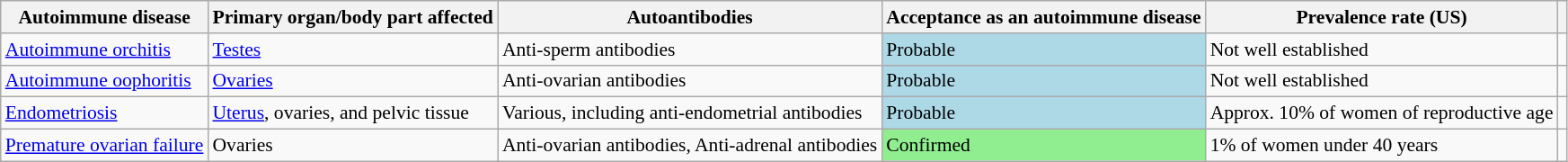<table class="wikitable sortable" style="font-size: 90%;">
<tr>
<th scope="col">Autoimmune disease</th>
<th scope="col">Primary organ/body part affected</th>
<th scope="col">Autoantibodies</th>
<th scope="col">Acceptance as an autoimmune disease</th>
<th scope="col">Prevalence rate (US)</th>
<th scope="col"></th>
</tr>
<tr>
<td><a href='#'>Autoimmune orchitis</a></td>
<td><a href='#'>Testes</a></td>
<td>Anti-sperm antibodies</td>
<td bgcolor="lightblue">Probable</td>
<td>Not well established</td>
<td></td>
</tr>
<tr>
<td><a href='#'>Autoimmune oophoritis</a></td>
<td><a href='#'>Ovaries</a></td>
<td>Anti-ovarian antibodies</td>
<td bgcolor="lightblue">Probable</td>
<td>Not well established</td>
<td></td>
</tr>
<tr>
<td><a href='#'>Endometriosis</a></td>
<td><a href='#'>Uterus</a>, ovaries, and pelvic tissue</td>
<td>Various, including anti-endometrial antibodies</td>
<td bgcolor="lightblue">Probable</td>
<td>Approx. 10% of women of reproductive age</td>
<td></td>
</tr>
<tr>
<td><a href='#'>Premature ovarian failure</a></td>
<td>Ovaries</td>
<td>Anti-ovarian antibodies, Anti-adrenal antibodies</td>
<td bgcolor="lightgreen">Confirmed</td>
<td>1% of women under 40 years</td>
<td></td>
</tr>
</table>
